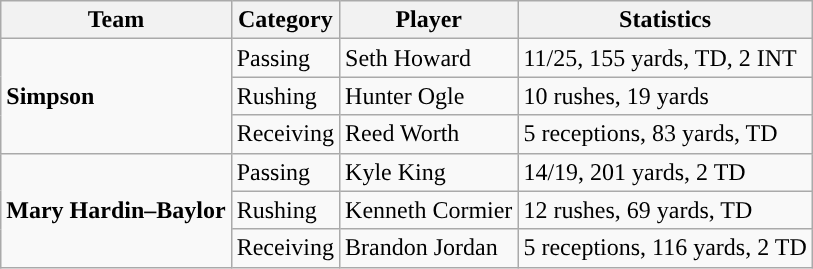<table class="wikitable" style="float: right;">
<tr>
<th>Team</th>
<th>Category</th>
<th>Player</th>
<th>Statistics</th>
</tr>
<tr>
<td rowspan=3><strong>Simpson</strong></td>
<td>Passing</td>
<td>Seth Howard</td>
<td>11/25, 155 yards, TD, 2 INT</td>
</tr>
<tr>
<td>Rushing</td>
<td>Hunter Ogle</td>
<td>10 rushes, 19 yards</td>
</tr>
<tr>
<td>Receiving</td>
<td>Reed Worth</td>
<td>5 receptions, 83 yards, TD</td>
</tr>
<tr>
<td rowspan=3><strong>Mary Hardin–Baylor</strong></td>
<td>Passing</td>
<td>Kyle King</td>
<td>14/19, 201 yards, 2 TD</td>
</tr>
<tr>
<td>Rushing</td>
<td>Kenneth Cormier</td>
<td>12 rushes, 69 yards, TD</td>
</tr>
<tr>
<td>Receiving</td>
<td>Brandon Jordan</td>
<td>5 receptions, 116 yards, 2 TD</td>
</tr>
</table>
